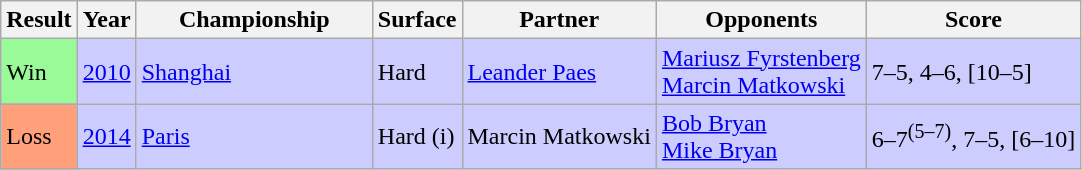<table class=wikitable>
<tr>
<th>Result</th>
<th>Year</th>
<th width=150>Championship</th>
<th>Surface</th>
<th>Partner</th>
<th>Opponents</th>
<th>Score</th>
</tr>
<tr bgcolor=CCCCFF>
<td bgcolor=98fb98>Win</td>
<td><a href='#'>2010</a></td>
<td><a href='#'>Shanghai</a></td>
<td>Hard</td>
<td> <a href='#'>Leander Paes</a></td>
<td> <a href='#'>Mariusz Fyrstenberg</a><br> <a href='#'>Marcin Matkowski</a></td>
<td>7–5, 4–6, [10–5]</td>
</tr>
<tr bgcolor=CCCCFF>
<td bgcolor=FFA07A>Loss</td>
<td><a href='#'>2014</a></td>
<td><a href='#'>Paris</a></td>
<td>Hard (i)</td>
<td> Marcin Matkowski</td>
<td> <a href='#'>Bob Bryan</a><br> <a href='#'>Mike Bryan</a></td>
<td>6–7<sup>(5–7)</sup>, 7–5, [6–10]</td>
</tr>
</table>
